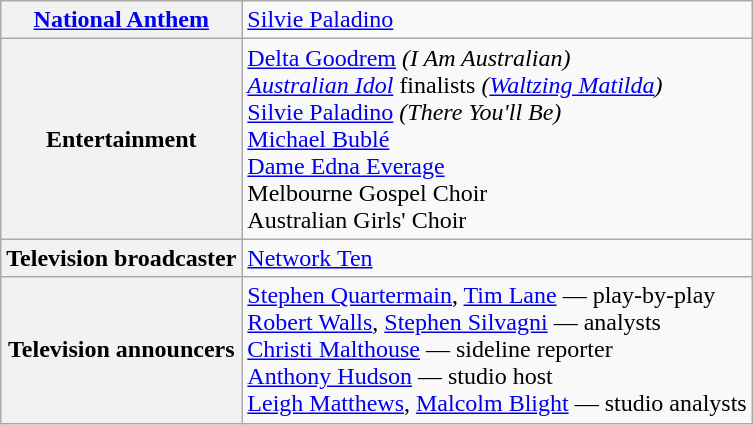<table class="wikitable">
<tr>
<th><a href='#'>National Anthem</a></th>
<td><a href='#'>Silvie Paladino</a></td>
</tr>
<tr>
<th>Entertainment</th>
<td><a href='#'>Delta Goodrem</a> <em>(I Am Australian)</em><br><em><a href='#'>Australian Idol</a></em> finalists <em>(<a href='#'>Waltzing Matilda</a>)</em><br><a href='#'>Silvie Paladino</a> <em>(There You'll Be)</em><br><a href='#'>Michael Bublé</a><br><a href='#'>Dame Edna Everage</a><br>Melbourne Gospel Choir<br>Australian Girls' Choir</td>
</tr>
<tr>
<th>Television broadcaster</th>
<td><a href='#'>Network Ten</a></td>
</tr>
<tr>
<th>Television announcers</th>
<td><a href='#'>Stephen Quartermain</a>, <a href='#'>Tim Lane</a> — play-by-play<br><a href='#'>Robert Walls</a>, <a href='#'>Stephen Silvagni</a> — analysts<br><a href='#'>Christi Malthouse</a> — sideline reporter<br><a href='#'>Anthony Hudson</a> — studio host<br><a href='#'>Leigh Matthews</a>, <a href='#'>Malcolm Blight</a> — studio analysts</td>
</tr>
</table>
